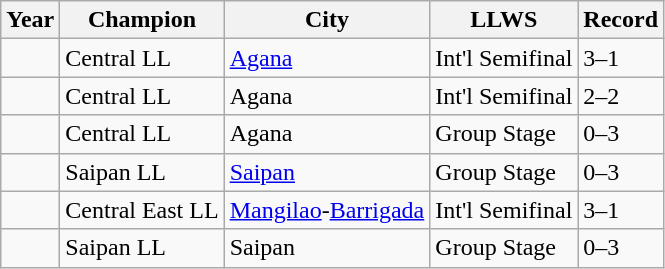<table class="wikitable">
<tr>
<th>Year</th>
<th>Champion</th>
<th>City</th>
<th>LLWS</th>
<th>Record</th>
</tr>
<tr>
<td></td>
<td>Central LL</td>
<td> <a href='#'>Agana</a></td>
<td>Int'l Semifinal</td>
<td>3–1</td>
</tr>
<tr>
<td></td>
<td>Central LL</td>
<td> Agana</td>
<td>Int'l Semifinal</td>
<td>2–2</td>
</tr>
<tr>
<td></td>
<td>Central LL</td>
<td> Agana</td>
<td>Group Stage</td>
<td>0–3</td>
</tr>
<tr>
<td></td>
<td>Saipan LL</td>
<td> <a href='#'>Saipan</a></td>
<td>Group Stage</td>
<td>0–3</td>
</tr>
<tr>
<td></td>
<td>Central East LL</td>
<td> <a href='#'>Mangilao</a>-<a href='#'>Barrigada</a></td>
<td>Int'l Semifinal</td>
<td>3–1</td>
</tr>
<tr>
<td></td>
<td>Saipan LL</td>
<td> Saipan</td>
<td>Group Stage</td>
<td>0–3</td>
</tr>
</table>
